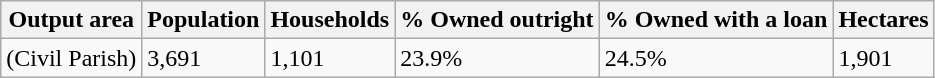<table class="wikitable">
<tr>
<th>Output area</th>
<th>Population</th>
<th>Households</th>
<th>% Owned outright</th>
<th>% Owned with a loan</th>
<th>Hectares</th>
</tr>
<tr>
<td>(Civil Parish)</td>
<td>3,691</td>
<td>1,101</td>
<td>23.9%</td>
<td>24.5%</td>
<td>1,901</td>
</tr>
</table>
